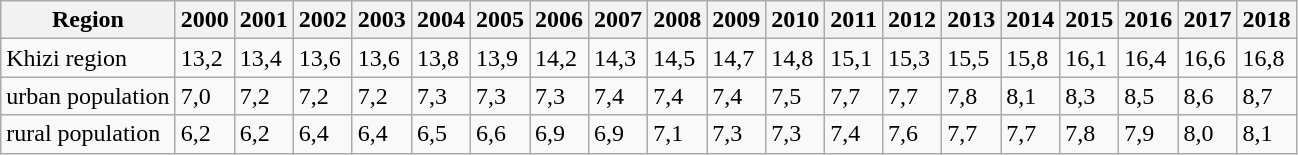<table class="wikitable">
<tr>
<th>Region</th>
<th>2000</th>
<th>2001</th>
<th>2002</th>
<th>2003</th>
<th>2004</th>
<th>2005</th>
<th>2006</th>
<th>2007</th>
<th>2008</th>
<th>2009</th>
<th>2010</th>
<th>2011</th>
<th>2012</th>
<th>2013</th>
<th>2014</th>
<th>2015</th>
<th>2016</th>
<th>2017</th>
<th>2018</th>
</tr>
<tr>
<td>Khizi region</td>
<td>13,2</td>
<td>13,4</td>
<td>13,6</td>
<td>13,6</td>
<td>13,8</td>
<td>13,9</td>
<td>14,2</td>
<td>14,3</td>
<td>14,5</td>
<td>14,7</td>
<td>14,8</td>
<td>15,1</td>
<td>15,3</td>
<td>15,5</td>
<td>15,8</td>
<td>16,1</td>
<td>16,4</td>
<td>16,6</td>
<td>16,8</td>
</tr>
<tr>
<td>urban population</td>
<td>7,0</td>
<td>7,2</td>
<td>7,2</td>
<td>7,2</td>
<td>7,3</td>
<td>7,3</td>
<td>7,3</td>
<td>7,4</td>
<td>7,4</td>
<td>7,4</td>
<td>7,5</td>
<td>7,7</td>
<td>7,7</td>
<td>7,8</td>
<td>8,1</td>
<td>8,3</td>
<td>8,5</td>
<td>8,6</td>
<td>8,7</td>
</tr>
<tr>
<td>rural population</td>
<td>6,2</td>
<td>6,2</td>
<td>6,4</td>
<td>6,4</td>
<td>6,5</td>
<td>6,6</td>
<td>6,9</td>
<td>6,9</td>
<td>7,1</td>
<td>7,3</td>
<td>7,3</td>
<td>7,4</td>
<td>7,6</td>
<td>7,7</td>
<td>7,7</td>
<td>7,8</td>
<td>7,9</td>
<td>8,0</td>
<td>8,1</td>
</tr>
</table>
